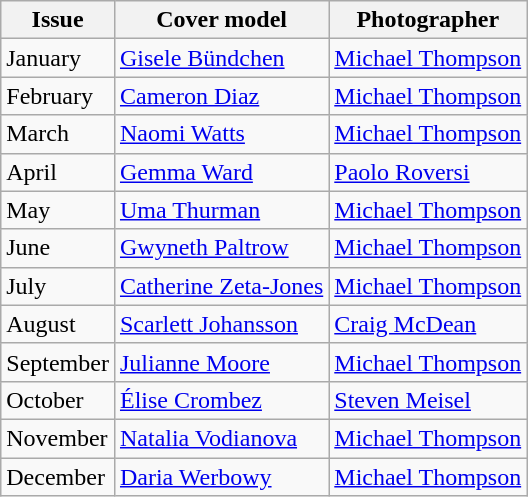<table class="sortable wikitable">
<tr>
<th>Issue</th>
<th>Cover model</th>
<th>Photographer</th>
</tr>
<tr>
<td>January</td>
<td><a href='#'>Gisele Bündchen</a></td>
<td><a href='#'>Michael Thompson</a></td>
</tr>
<tr>
<td>February</td>
<td><a href='#'>Cameron Diaz</a></td>
<td><a href='#'>Michael Thompson</a></td>
</tr>
<tr>
<td>March</td>
<td><a href='#'>Naomi Watts</a></td>
<td><a href='#'>Michael Thompson</a></td>
</tr>
<tr>
<td>April</td>
<td><a href='#'>Gemma Ward</a></td>
<td><a href='#'>Paolo Roversi</a></td>
</tr>
<tr>
<td>May</td>
<td><a href='#'>Uma Thurman</a></td>
<td><a href='#'>Michael Thompson</a></td>
</tr>
<tr>
<td>June</td>
<td><a href='#'>Gwyneth Paltrow</a></td>
<td><a href='#'>Michael Thompson</a></td>
</tr>
<tr>
<td>July</td>
<td><a href='#'>Catherine Zeta-Jones</a></td>
<td><a href='#'>Michael Thompson</a></td>
</tr>
<tr>
<td>August</td>
<td><a href='#'>Scarlett Johansson</a></td>
<td><a href='#'>Craig McDean</a></td>
</tr>
<tr>
<td>September</td>
<td><a href='#'>Julianne Moore</a></td>
<td><a href='#'>Michael Thompson</a></td>
</tr>
<tr>
<td>October</td>
<td><a href='#'>Élise Crombez</a></td>
<td><a href='#'>Steven Meisel</a></td>
</tr>
<tr>
<td>November</td>
<td><a href='#'>Natalia Vodianova</a></td>
<td><a href='#'>Michael Thompson</a></td>
</tr>
<tr>
<td>December</td>
<td><a href='#'>Daria Werbowy</a></td>
<td><a href='#'>Michael Thompson</a></td>
</tr>
</table>
